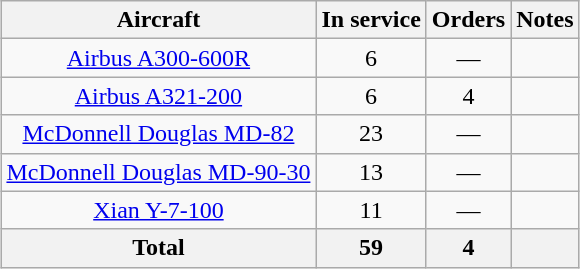<table class="wikitable" style="margin:1em auto; border-collapse:collapse;text-align:center">
<tr>
<th style=>Aircraft</th>
<th style=>In service</th>
<th style=>Orders</th>
<th style=>Notes</th>
</tr>
<tr>
<td><a href='#'>Airbus A300-600R</a></td>
<td>6</td>
<td>—</td>
<td></td>
</tr>
<tr>
<td><a href='#'>Airbus A321-200</a></td>
<td>6</td>
<td>4</td>
<td></td>
</tr>
<tr>
<td><a href='#'>McDonnell Douglas MD-82</a></td>
<td>23</td>
<td>—</td>
<td></td>
</tr>
<tr>
<td><a href='#'>McDonnell Douglas MD-90-30</a></td>
<td>13</td>
<td>—</td>
<td></td>
</tr>
<tr>
<td><a href='#'>Xian Y-7-100</a></td>
<td>11</td>
<td>—</td>
<td></td>
</tr>
<tr>
<th>Total</th>
<th>59</th>
<th>4</th>
<th colspan=2></th>
</tr>
</table>
